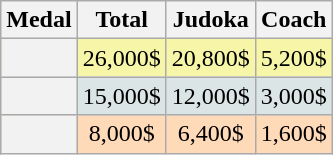<table class=wikitable style="text-align:center;">
<tr>
<th>Medal</th>
<th>Total</th>
<th>Judoka</th>
<th>Coach</th>
</tr>
<tr bgcolor=F7F6A8>
<th></th>
<td>26,000$</td>
<td>20,800$</td>
<td>5,200$</td>
</tr>
<tr bgcolor=DCE5E5>
<th></th>
<td>15,000$</td>
<td>12,000$</td>
<td>3,000$</td>
</tr>
<tr bgcolor=FFDAB9>
<th></th>
<td>8,000$</td>
<td>6,400$</td>
<td>1,600$</td>
</tr>
</table>
